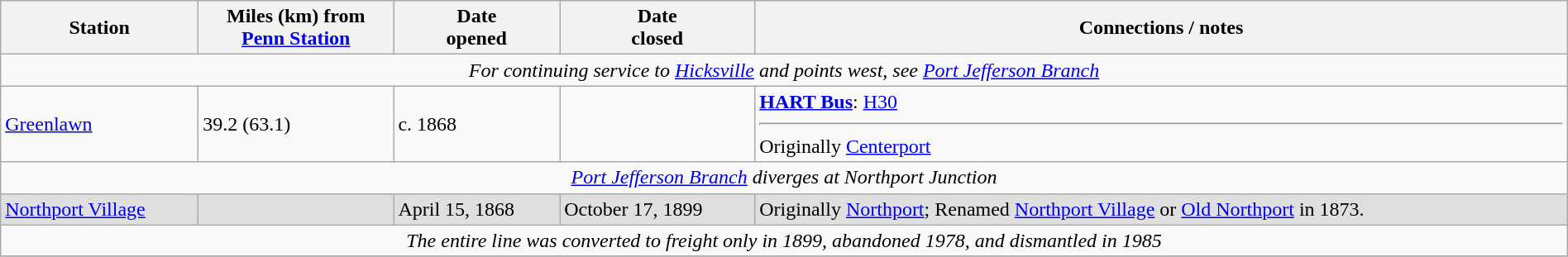<table class="wikitable" width="100%">
<tr>
<th>Station</th>
<th>Miles (km) from<br><a href='#'>Penn Station</a></th>
<th>Date<br>opened</th>
<th>Date<br>closed</th>
<th>Connections / notes</th>
</tr>
<tr>
<td colspan="5" align="center"><em>For continuing service to <a href='#'>Hicksville</a> and points west, see <a href='#'>Port Jefferson Branch</a></em></td>
</tr>
<tr>
<td><a href='#'>Greenlawn</a> </td>
<td>39.2 (63.1)</td>
<td>c. 1868</td>
<td></td>
<td> <strong><a href='#'>HART Bus</a></strong>: <a href='#'>H30</a><hr>Originally <a href='#'>Centerport</a></td>
</tr>
<tr>
<td colspan=5 align=center><em><a href='#'>Port Jefferson Branch</a> diverges at Northport Junction</em></td>
</tr>
<tr bgcolor=dfdfdf>
<td><a href='#'>Northport Village</a></td>
<td></td>
<td>April 15, 1868</td>
<td>October 17, 1899</td>
<td>Originally <a href='#'>Northport</a>; Renamed <a href='#'>Northport Village</a> or <a href='#'>Old Northport</a> in 1873.</td>
</tr>
<tr>
<td colspan="5" align="center"><em>The entire line was converted to freight only in 1899, abandoned 1978, and dismantled in 1985</em></td>
</tr>
<tr>
</tr>
</table>
